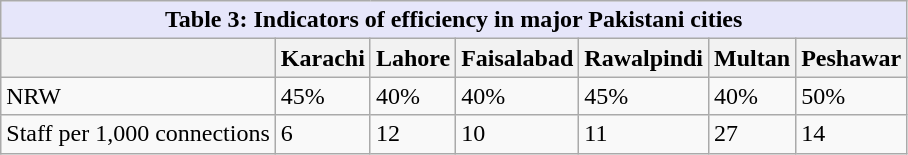<table class="wikitable">
<tr>
<th style="background:#E6E6FA" colspan=7>Table 3: Indicators of efficiency in major Pakistani cities</th>
</tr>
<tr>
<th></th>
<th>Karachi</th>
<th>Lahore</th>
<th>Faisalabad</th>
<th>Rawalpindi</th>
<th>Multan</th>
<th>Peshawar</th>
</tr>
<tr>
<td>NRW</td>
<td>45%</td>
<td>40%</td>
<td>40%</td>
<td>45%</td>
<td>40%</td>
<td>50%</td>
</tr>
<tr>
<td>Staff per 1,000 connections</td>
<td>6</td>
<td>12</td>
<td>10</td>
<td>11</td>
<td>27</td>
<td>14</td>
</tr>
</table>
